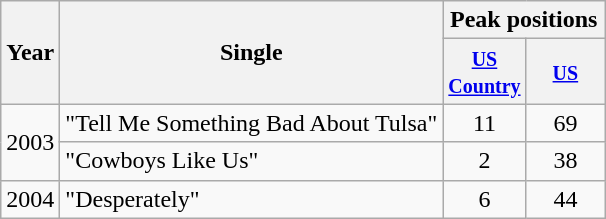<table class="wikitable">
<tr>
<th rowspan="2">Year</th>
<th rowspan="2">Single</th>
<th colspan="2">Peak positions</th>
</tr>
<tr>
<th width="45"><small><a href='#'>US Country</a></small></th>
<th width="45"><small><a href='#'>US</a></small></th>
</tr>
<tr>
<td rowspan="2">2003</td>
<td>"Tell Me Something Bad About Tulsa"</td>
<td align="center">11</td>
<td align="center">69</td>
</tr>
<tr>
<td>"Cowboys Like Us"</td>
<td align="center">2</td>
<td align="center">38</td>
</tr>
<tr>
<td rowspan="1">2004</td>
<td>"Desperately"</td>
<td align="center">6</td>
<td align="center">44</td>
</tr>
</table>
